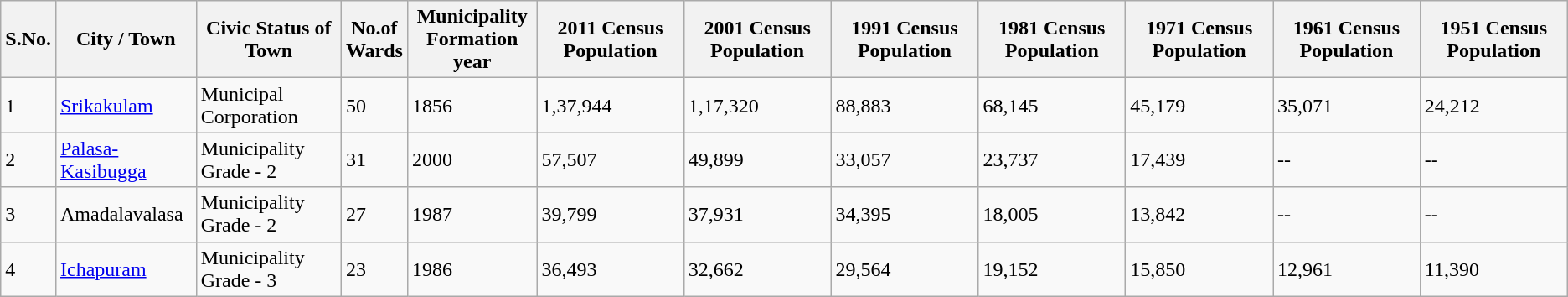<table class="wikitable">
<tr>
<th>S.No.</th>
<th>City / Town</th>
<th>Civic Status of Town</th>
<th>No.of<br>Wards</th>
<th>Municipality<br>Formation year</th>
<th>2011 Census Population</th>
<th>2001 Census Population</th>
<th>1991 Census Population</th>
<th>1981 Census Population</th>
<th>1971 Census Population</th>
<th>1961 Census Population</th>
<th>1951 Census Population</th>
</tr>
<tr>
<td>1</td>
<td><a href='#'>Srikakulam</a></td>
<td>Municipal Corporation</td>
<td>50</td>
<td>1856</td>
<td>1,37,944</td>
<td>1,17,320</td>
<td>88,883</td>
<td>68,145</td>
<td>45,179</td>
<td>35,071</td>
<td>24,212</td>
</tr>
<tr>
<td>2</td>
<td><a href='#'>Palasa-Kasibugga</a></td>
<td>Municipality Grade - 2</td>
<td>31</td>
<td>2000</td>
<td>57,507</td>
<td>49,899</td>
<td>33,057</td>
<td>23,737</td>
<td>17,439</td>
<td>--</td>
<td>--</td>
</tr>
<tr>
<td>3</td>
<td>Amadalavalasa</td>
<td>Municipality Grade - 2</td>
<td>27</td>
<td>1987</td>
<td>39,799</td>
<td>37,931</td>
<td>34,395</td>
<td>18,005</td>
<td>13,842</td>
<td>--</td>
<td>--</td>
</tr>
<tr>
<td>4</td>
<td><a href='#'>Ichapuram</a></td>
<td>Municipality Grade - 3</td>
<td>23</td>
<td>1986</td>
<td>36,493</td>
<td>32,662</td>
<td>29,564</td>
<td>19,152</td>
<td>15,850</td>
<td>12,961</td>
<td>11,390</td>
</tr>
</table>
